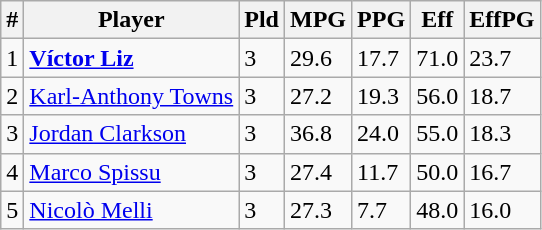<table class=wikitable width=auto>
<tr>
<th>#</th>
<th>Player</th>
<th>Pld</th>
<th>MPG</th>
<th>PPG</th>
<th>Eff</th>
<th>EffPG</th>
</tr>
<tr>
<td>1</td>
<td> <strong><a href='#'>Víctor Liz</a></strong></td>
<td>3</td>
<td>29.6</td>
<td>17.7</td>
<td>71.0</td>
<td>23.7</td>
</tr>
<tr>
<td>2</td>
<td> <a href='#'>Karl-Anthony Towns</a></td>
<td>3</td>
<td>27.2</td>
<td>19.3</td>
<td>56.0</td>
<td>18.7</td>
</tr>
<tr>
<td>3</td>
<td> <a href='#'>Jordan Clarkson</a></td>
<td>3</td>
<td>36.8</td>
<td>24.0</td>
<td>55.0</td>
<td>18.3</td>
</tr>
<tr>
<td>4</td>
<td> <a href='#'>Marco Spissu</a></td>
<td>3</td>
<td>27.4</td>
<td>11.7</td>
<td>50.0</td>
<td>16.7</td>
</tr>
<tr>
<td>5</td>
<td> <a href='#'>Nicolò Melli</a></td>
<td>3</td>
<td>27.3</td>
<td>7.7</td>
<td>48.0</td>
<td>16.0</td>
</tr>
</table>
